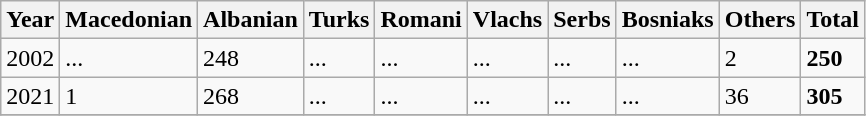<table class="wikitable">
<tr>
<th>Year</th>
<th>Macedonian</th>
<th>Albanian</th>
<th>Turks</th>
<th>Romani</th>
<th>Vlachs</th>
<th>Serbs</th>
<th>Bosniaks</th>
<th><abbr>Others</abbr></th>
<th>Total</th>
</tr>
<tr>
<td>2002</td>
<td>...</td>
<td>248</td>
<td>...</td>
<td>...</td>
<td>...</td>
<td>...</td>
<td>...</td>
<td>2</td>
<td><strong>250</strong></td>
</tr>
<tr>
<td>2021</td>
<td>1</td>
<td>268</td>
<td>...</td>
<td>...</td>
<td>...</td>
<td>...</td>
<td>...</td>
<td>36</td>
<td><strong>305</strong></td>
</tr>
<tr>
</tr>
</table>
